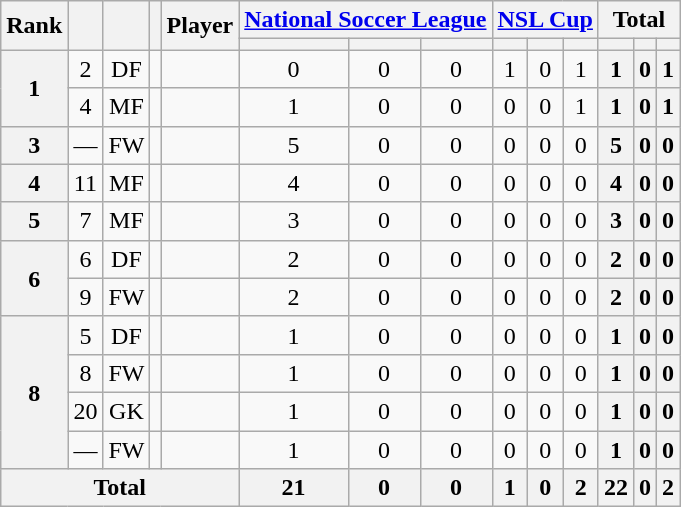<table class="wikitable sortable" style="text-align:center">
<tr>
<th rowspan="2">Rank</th>
<th rowspan="2"></th>
<th rowspan="2"></th>
<th rowspan="2"></th>
<th rowspan="2">Player</th>
<th colspan="3"><a href='#'>National Soccer League</a></th>
<th colspan="3"><a href='#'>NSL Cup</a></th>
<th colspan="3">Total</th>
</tr>
<tr>
<th></th>
<th></th>
<th></th>
<th></th>
<th></th>
<th></th>
<th></th>
<th></th>
<th></th>
</tr>
<tr>
<th rowspan="2">1</th>
<td>2</td>
<td>DF</td>
<td></td>
<td align="left"><br></td>
<td>0</td>
<td>0</td>
<td>0<br></td>
<td>1</td>
<td>0</td>
<td>1<br></td>
<th>1</th>
<th>0</th>
<th>1</th>
</tr>
<tr>
<td>4</td>
<td>MF</td>
<td></td>
<td align="left"><br></td>
<td>1</td>
<td>0</td>
<td>0<br></td>
<td>0</td>
<td>0</td>
<td>1<br></td>
<th>1</th>
<th>0</th>
<th>1</th>
</tr>
<tr>
<th>3</th>
<td>—</td>
<td>FW</td>
<td></td>
<td align="left"><br></td>
<td>5</td>
<td>0</td>
<td>0<br></td>
<td>0</td>
<td>0</td>
<td>0<br></td>
<th>5</th>
<th>0</th>
<th>0</th>
</tr>
<tr>
<th>4</th>
<td>11</td>
<td>MF</td>
<td></td>
<td align="left"><br></td>
<td>4</td>
<td>0</td>
<td>0<br></td>
<td>0</td>
<td>0</td>
<td>0<br></td>
<th>4</th>
<th>0</th>
<th>0</th>
</tr>
<tr>
<th>5</th>
<td>7</td>
<td>MF</td>
<td></td>
<td align="left"><br></td>
<td>3</td>
<td>0</td>
<td>0<br></td>
<td>0</td>
<td>0</td>
<td>0<br></td>
<th>3</th>
<th>0</th>
<th>0</th>
</tr>
<tr>
<th rowspan="2">6</th>
<td>6</td>
<td>DF</td>
<td></td>
<td align="left"><br></td>
<td>2</td>
<td>0</td>
<td>0<br></td>
<td>0</td>
<td>0</td>
<td>0<br></td>
<th>2</th>
<th>0</th>
<th>0</th>
</tr>
<tr>
<td>9</td>
<td>FW</td>
<td></td>
<td align="left"><br></td>
<td>2</td>
<td>0</td>
<td>0<br></td>
<td>0</td>
<td>0</td>
<td>0<br></td>
<th>2</th>
<th>0</th>
<th>0</th>
</tr>
<tr>
<th rowspan="4">8</th>
<td>5</td>
<td>DF</td>
<td></td>
<td align="left"><br></td>
<td>1</td>
<td>0</td>
<td>0<br></td>
<td>0</td>
<td>0</td>
<td>0<br></td>
<th>1</th>
<th>0</th>
<th>0</th>
</tr>
<tr>
<td>8</td>
<td>FW</td>
<td></td>
<td align="left"><br></td>
<td>1</td>
<td>0</td>
<td>0<br></td>
<td>0</td>
<td>0</td>
<td>0<br></td>
<th>1</th>
<th>0</th>
<th>0</th>
</tr>
<tr>
<td>20</td>
<td>GK</td>
<td></td>
<td align="left"><br></td>
<td>1</td>
<td>0</td>
<td>0<br></td>
<td>0</td>
<td>0</td>
<td>0<br></td>
<th>1</th>
<th>0</th>
<th>0</th>
</tr>
<tr>
<td>—</td>
<td>FW</td>
<td></td>
<td align="left"><br></td>
<td>1</td>
<td>0</td>
<td>0<br></td>
<td>0</td>
<td>0</td>
<td>0<br></td>
<th>1</th>
<th>0</th>
<th>0</th>
</tr>
<tr>
<th colspan="5">Total<br></th>
<th>21</th>
<th>0</th>
<th>0<br></th>
<th>1</th>
<th>0</th>
<th>2<br></th>
<th>22</th>
<th>0</th>
<th>2</th>
</tr>
</table>
